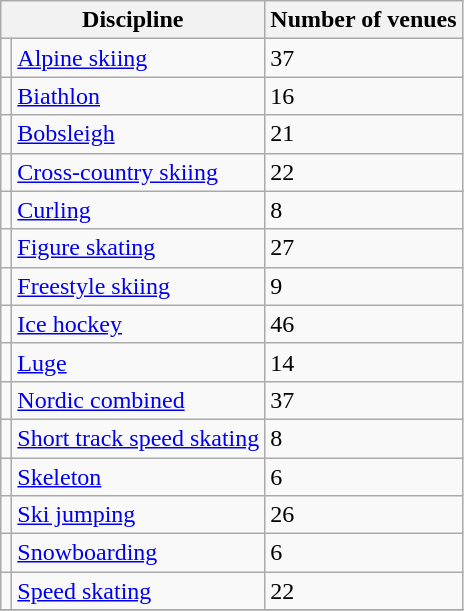<table class="wikitable">
<tr>
<th colspan=2>Discipline</th>
<th>Number of venues</th>
</tr>
<tr>
<td></td>
<td><a href='#'>Alpine skiing</a></td>
<td>37</td>
</tr>
<tr>
<td></td>
<td><a href='#'>Biathlon</a></td>
<td>16</td>
</tr>
<tr>
<td></td>
<td><a href='#'>Bobsleigh</a></td>
<td>21</td>
</tr>
<tr>
<td></td>
<td><a href='#'>Cross-country skiing</a></td>
<td>22</td>
</tr>
<tr>
<td></td>
<td><a href='#'>Curling</a></td>
<td>8</td>
</tr>
<tr>
<td></td>
<td><a href='#'>Figure skating</a></td>
<td>27</td>
</tr>
<tr>
<td></td>
<td><a href='#'>Freestyle skiing</a></td>
<td>9</td>
</tr>
<tr>
<td></td>
<td><a href='#'>Ice hockey</a></td>
<td>46</td>
</tr>
<tr>
<td></td>
<td><a href='#'>Luge</a></td>
<td>14</td>
</tr>
<tr>
<td></td>
<td><a href='#'>Nordic combined</a></td>
<td>37</td>
</tr>
<tr>
<td></td>
<td><a href='#'>Short track speed skating</a></td>
<td>8</td>
</tr>
<tr>
<td></td>
<td><a href='#'>Skeleton</a></td>
<td>6</td>
</tr>
<tr>
<td></td>
<td><a href='#'>Ski jumping</a></td>
<td>26</td>
</tr>
<tr>
<td></td>
<td><a href='#'>Snowboarding</a></td>
<td>6</td>
</tr>
<tr>
<td></td>
<td><a href='#'>Speed skating</a></td>
<td>22</td>
</tr>
<tr>
</tr>
</table>
